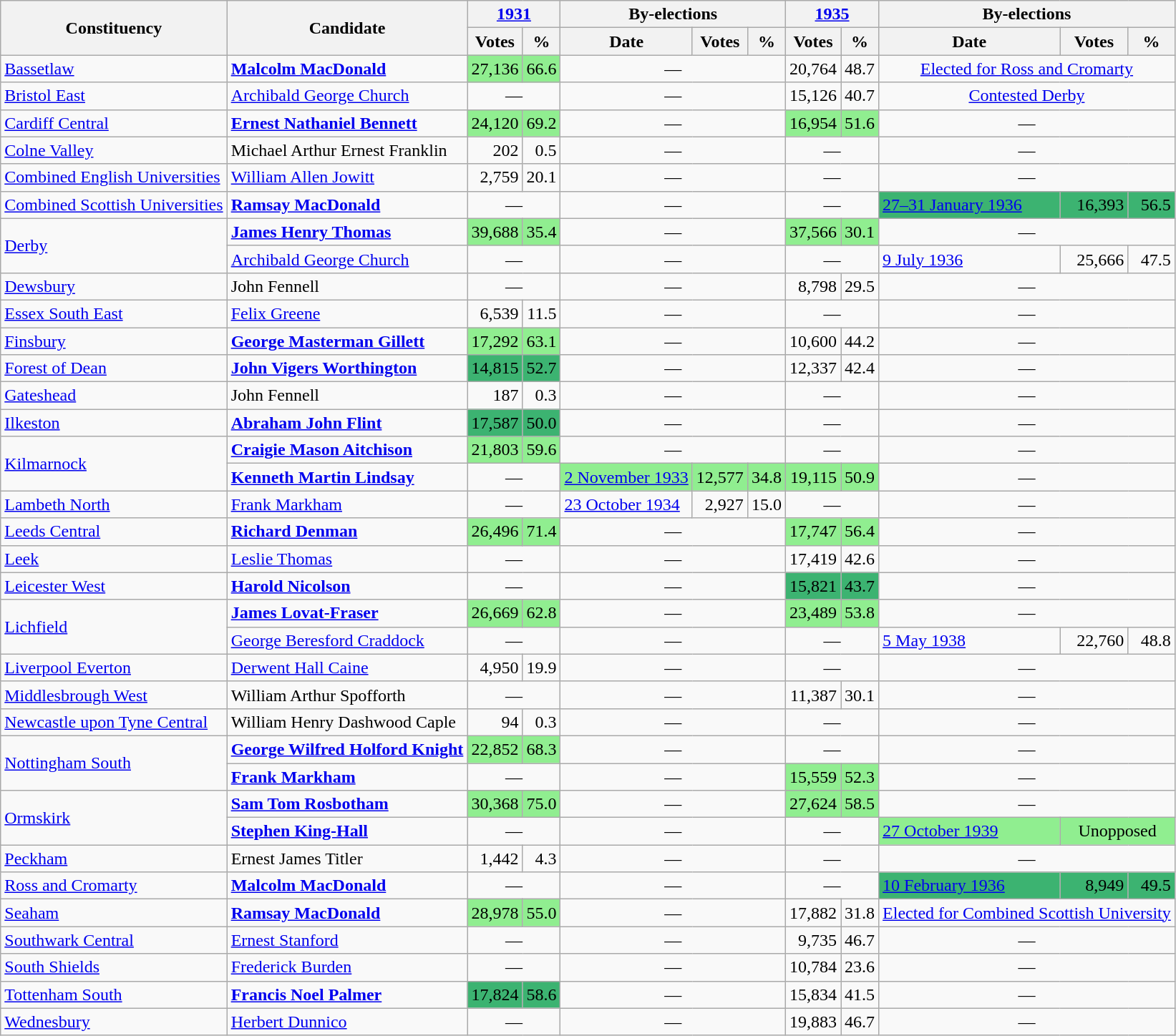<table class="wikitable">
<tr>
<th rowspan=2>Constituency</th>
<th rowspan=2>Candidate</th>
<th colspan=2><a href='#'>1931</a></th>
<th colspan=3>By-elections</th>
<th colspan=2><a href='#'>1935</a></th>
<th colspan=3>By-elections</th>
</tr>
<tr>
<th>Votes</th>
<th>%</th>
<th>Date</th>
<th>Votes</th>
<th>%</th>
<th>Votes</th>
<th>%</th>
<th>Date</th>
<th>Votes</th>
<th>%</th>
</tr>
<tr>
<td><a href='#'>Bassetlaw</a></td>
<td><strong><a href='#'>Malcolm MacDonald</a></strong></td>
<td align="right" bgcolor=#90EE90>27,136</td>
<td align="right" bgcolor=#90EE90>66.6</td>
<td align="center" colspan=3>—</td>
<td align="right">20,764</td>
<td align="right">48.7</td>
<td align="center" colspan=3><a href='#'>Elected for Ross and Cromarty</a></td>
</tr>
<tr>
<td><a href='#'>Bristol East</a></td>
<td><a href='#'>Archibald George Church</a></td>
<td align="center" colspan=2>—</td>
<td align="center" colspan=3>—</td>
<td align="right">15,126</td>
<td align="right">40.7</td>
<td align="center" colspan=3><a href='#'>Contested Derby</a></td>
</tr>
<tr>
<td><a href='#'>Cardiff Central</a></td>
<td><strong><a href='#'>Ernest Nathaniel Bennett</a></strong></td>
<td align="right" bgcolor=#90EE90>24,120</td>
<td align="right" bgcolor=#90EE90>69.2</td>
<td align="center" colspan=3>—</td>
<td align="right" bgcolor=#90EE90>16,954</td>
<td align="right" bgcolor=#90EE90>51.6</td>
<td align="center" colspan=3>—</td>
</tr>
<tr>
<td><a href='#'>Colne Valley</a></td>
<td>Michael Arthur Ernest Franklin</td>
<td align="right">202</td>
<td align="right">0.5 </td>
<td align="center" colspan=3>—</td>
<td align="center" colspan=2>—</td>
<td align="center" colspan=3>—</td>
</tr>
<tr>
<td><a href='#'>Combined English Universities</a></td>
<td><a href='#'>William Allen Jowitt</a></td>
<td align="right">2,759</td>
<td align="right">20.1</td>
<td align="center" colspan=3>—</td>
<td align="center" colspan=2>—</td>
<td align="center" colspan=3>—</td>
</tr>
<tr>
<td><a href='#'>Combined Scottish Universities</a></td>
<td><strong><a href='#'>Ramsay MacDonald</a></strong></td>
<td align="center" colspan=2>—</td>
<td align="center" colspan=3>—</td>
<td align="center" colspan=2>—</td>
<td bgcolor=#3CB371><a href='#'>27–31 January 1936</a></td>
<td align="right" bgcolor=#3CB371>16,393</td>
<td align="right" bgcolor=#3CB371>56.5</td>
</tr>
<tr>
<td rowspan=2><a href='#'>Derby</a></td>
<td><strong><a href='#'>James Henry Thomas</a></strong></td>
<td align="right" bgcolor=#90EE90>39,688</td>
<td align="right" bgcolor=#90EE90>35.4 </td>
<td align="center" colspan=3>—</td>
<td align="right" bgcolor=#90EE90>37,566</td>
<td align="right" bgcolor=#90EE90>30.1 </td>
<td align="center" colspan=3>—</td>
</tr>
<tr>
<td><a href='#'>Archibald George Church</a></td>
<td align="center" colspan=2>—</td>
<td align="center" colspan=3>—</td>
<td align="center" colspan=2>—</td>
<td><a href='#'>9 July 1936</a></td>
<td align="right">25,666</td>
<td align="right">47.5</td>
</tr>
<tr>
<td><a href='#'>Dewsbury</a></td>
<td>John Fennell</td>
<td align="center" colspan=2>—</td>
<td align="center" colspan=3>—</td>
<td align="right">8,798</td>
<td align="right">29.5</td>
<td align="center" colspan=3>—</td>
</tr>
<tr>
<td><a href='#'>Essex South East</a></td>
<td><a href='#'>Felix Greene</a></td>
<td align="right">6,539</td>
<td align="right">11.5 </td>
<td align="center" colspan=3>—</td>
<td align="center" colspan=2>—</td>
<td align="center" colspan=3>—</td>
</tr>
<tr>
<td><a href='#'>Finsbury</a></td>
<td><strong><a href='#'>George Masterman Gillett</a></strong></td>
<td align="right" bgcolor=#90EE90>17,292</td>
<td align="right" bgcolor=#90EE90>63.1</td>
<td align="center" colspan=3>—</td>
<td align="right">10,600</td>
<td align="right">44.2</td>
<td align="center" colspan=3>—</td>
</tr>
<tr>
<td><a href='#'>Forest of Dean</a></td>
<td><strong><a href='#'>John Vigers Worthington</a></strong></td>
<td align="right" bgcolor=#3CB371>14,815</td>
<td align="right" bgcolor=#3CB371>52.7</td>
<td align="center" colspan=3>—</td>
<td align="right">12,337</td>
<td align="right">42.4</td>
<td align="center" colspan=3>—</td>
</tr>
<tr>
<td><a href='#'>Gateshead</a></td>
<td>John Fennell</td>
<td align="right">187</td>
<td align="right">0.3 </td>
<td align="center" colspan=3>—</td>
<td align="center" colspan=2>—</td>
<td align="center" colspan=3>—</td>
</tr>
<tr>
<td><a href='#'>Ilkeston</a></td>
<td><strong><a href='#'>Abraham John Flint</a></strong></td>
<td align="right" bgcolor=#3CB371>17,587</td>
<td align="right" bgcolor=#3CB371>50.0 </td>
<td align="center" colspan=3>—</td>
<td align="center" colspan=2>—</td>
<td align="center" colspan=3>—</td>
</tr>
<tr>
<td rowspan=2><a href='#'>Kilmarnock</a></td>
<td><strong><a href='#'>Craigie Mason Aitchison</a></strong></td>
<td align="right" bgcolor=#90EE90>21,803</td>
<td align="right" bgcolor=#90EE90>59.6</td>
<td align="center" colspan=3>—</td>
<td align="center" colspan=2>—</td>
<td align="center" colspan=3>—</td>
</tr>
<tr>
<td><strong><a href='#'>Kenneth Martin Lindsay</a></strong></td>
<td align="center" colspan=2>—</td>
<td bgcolor=#90EE90><a href='#'>2 November 1933</a></td>
<td align="right" bgcolor=#90EE90>12,577</td>
<td align="right" bgcolor=#90EE90>34.8</td>
<td align="right" bgcolor=#90EE90>19,115</td>
<td align="right" bgcolor=#90EE90>50.9</td>
<td align="center" colspan=3>—</td>
</tr>
<tr>
<td><a href='#'>Lambeth North</a></td>
<td><a href='#'>Frank Markham</a></td>
<td align="center" colspan=2>—</td>
<td><a href='#'>23 October 1934</a></td>
<td align="right">2,927</td>
<td align="right">15.0</td>
<td align="center" colspan=2>—</td>
<td align="center" colspan=3>—</td>
</tr>
<tr>
<td><a href='#'>Leeds Central</a></td>
<td><strong><a href='#'>Richard Denman</a></strong></td>
<td align="right" bgcolor=#90EE90>26,496</td>
<td align="right" bgcolor=#90EE90>71.4</td>
<td align="center" colspan=3>—</td>
<td align="right" bgcolor=#90EE90>17,747</td>
<td align="right" bgcolor=#90EE90>56.4</td>
<td align="center" colspan=3>—</td>
</tr>
<tr>
<td><a href='#'>Leek</a></td>
<td><a href='#'>Leslie Thomas</a></td>
<td align="center" colspan=2>—</td>
<td align="center" colspan=3>—</td>
<td align="right">17,419</td>
<td align="right">42.6</td>
<td align="center" colspan=3>—</td>
</tr>
<tr>
<td><a href='#'>Leicester West</a></td>
<td><strong><a href='#'>Harold Nicolson</a></strong></td>
<td align="center" colspan=2>—</td>
<td align="center" colspan=3>—</td>
<td align="right" bgcolor=#3CB371>15,821</td>
<td align="right" bgcolor=#3CB371>43.7 </td>
<td align="center" colspan=3>—</td>
</tr>
<tr>
<td rowspan=2><a href='#'>Lichfield</a></td>
<td><strong><a href='#'>James Lovat-Fraser</a></strong></td>
<td align="right" bgcolor=#90EE90>26,669</td>
<td align="right" bgcolor=#90EE90>62.8</td>
<td align="center" colspan=3>—</td>
<td align="right" bgcolor=#90EE90>23,489</td>
<td align="right" bgcolor=#90EE90>53.8</td>
<td align="center" colspan=3>—</td>
</tr>
<tr>
<td><a href='#'>George Beresford Craddock</a></td>
<td align="center" colspan=2>—</td>
<td align="center" colspan=3>—</td>
<td align="center" colspan=2>—</td>
<td><a href='#'>5 May 1938</a></td>
<td align="right">22,760</td>
<td align="right">48.8</td>
</tr>
<tr>
<td><a href='#'>Liverpool Everton</a></td>
<td><a href='#'>Derwent Hall Caine</a></td>
<td align="right">4,950</td>
<td align="right">19.9 </td>
<td align="center" colspan=3>—</td>
<td align="center" colspan=2>—</td>
<td align="center" colspan=3>—</td>
</tr>
<tr>
<td><a href='#'>Middlesbrough West</a></td>
<td>William Arthur Spofforth</td>
<td align="center" colspan=2>—</td>
<td align="center" colspan=3>—</td>
<td align="right">11,387</td>
<td align="right">30.1</td>
<td align="center" colspan=3>—</td>
</tr>
<tr>
<td><a href='#'>Newcastle upon Tyne Central</a></td>
<td>William Henry Dashwood Caple</td>
<td align="right">94</td>
<td align="right">0.3 </td>
<td align="center" colspan=3>—</td>
<td align="center" colspan=2>—</td>
<td align="center" colspan=3>—</td>
</tr>
<tr>
<td rowspan=2><a href='#'>Nottingham South</a></td>
<td><strong><a href='#'>George Wilfred Holford Knight</a></strong></td>
<td align="right" bgcolor=#90EE90>22,852</td>
<td align="right" bgcolor=#90EE90>68.3</td>
<td align="center" colspan=3>—</td>
<td align="center" colspan=2>—</td>
<td align="center" colspan=3>—</td>
</tr>
<tr>
<td><strong><a href='#'>Frank Markham</a></strong></td>
<td align="center" colspan=2>—</td>
<td align="center" colspan=3>—</td>
<td align="right" bgcolor=#90EE90>15,559</td>
<td align="right" bgcolor=#90EE90>52.3</td>
<td align="center" colspan=3>—</td>
</tr>
<tr>
<td rowspan=2><a href='#'>Ormskirk</a></td>
<td><strong><a href='#'>Sam Tom Rosbotham</a></strong></td>
<td align="right" bgcolor=#90EE90>30,368</td>
<td align="right" bgcolor=#90EE90>75.0</td>
<td align="center" colspan=3>—</td>
<td align="right" bgcolor=#90EE90>27,624</td>
<td align="right" bgcolor=#90EE90>58.5</td>
<td align="center" colspan=3>—</td>
</tr>
<tr>
<td><strong><a href='#'>Stephen King-Hall</a></strong></td>
<td align="center" colspan=2>—</td>
<td align="center" colspan=3>—</td>
<td align="center" colspan=2>—</td>
<td bgcolor=#90EE90><a href='#'>27 October 1939</a></td>
<td align="center" colspan=2 bgcolor=#90EE90>Unopposed</td>
</tr>
<tr>
<td><a href='#'>Peckham</a></td>
<td>Ernest James Titler</td>
<td align="right">1,442</td>
<td align="right">4.3</td>
<td align="center" colspan=3>—</td>
<td align="center" colspan=2>—</td>
<td align="center" colspan=3>—</td>
</tr>
<tr>
<td><a href='#'>Ross and Cromarty</a></td>
<td><strong><a href='#'>Malcolm MacDonald</a></strong></td>
<td align="center" colspan=2>—</td>
<td align="center" colspan=3>—</td>
<td align="center" colspan=2>—</td>
<td bgcolor=#3CB371><a href='#'>10 February 1936</a></td>
<td align="right" bgcolor=#3CB371>8,949</td>
<td align="right" bgcolor=#3CB371>49.5</td>
</tr>
<tr>
<td><a href='#'>Seaham</a></td>
<td><strong><a href='#'>Ramsay MacDonald</a></strong></td>
<td align="right" bgcolor=#90EE90>28,978</td>
<td align="right" bgcolor=#90EE90>55.0</td>
<td align="center" colspan=3>—</td>
<td align="right">17,882</td>
<td align="right">31.8</td>
<td align="center" colspan=3><a href='#'>Elected for Combined Scottish University</a></td>
</tr>
<tr>
<td><a href='#'>Southwark Central</a></td>
<td><a href='#'>Ernest Stanford</a></td>
<td align="center" colspan=2>—</td>
<td align="center" colspan=3>—</td>
<td align="right">9,735</td>
<td align="right">46.7</td>
<td align="center" colspan=3>—</td>
</tr>
<tr>
<td><a href='#'>South Shields</a></td>
<td><a href='#'>Frederick Burden</a></td>
<td align="center" colspan=2>—</td>
<td align="center" colspan=3>—</td>
<td align="right">10,784</td>
<td align="right">23.6</td>
<td align="center" colspan=3>—</td>
</tr>
<tr>
<td><a href='#'>Tottenham South</a></td>
<td><strong><a href='#'>Francis Noel Palmer</a></strong></td>
<td align="right" bgcolor=#3CB371>17,824</td>
<td align="right" bgcolor=#3CB371>58.6</td>
<td align="center" colspan=3>—</td>
<td align="right">15,834</td>
<td align="right">41.5</td>
<td align="center" colspan=3>—</td>
</tr>
<tr>
<td><a href='#'>Wednesbury</a></td>
<td><a href='#'>Herbert Dunnico</a></td>
<td align="center" colspan=2>—</td>
<td align="center" colspan=3>—</td>
<td align="right">19,883</td>
<td align="right">46.7</td>
<td align="center" colspan=3>—</td>
</tr>
</table>
